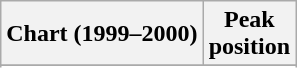<table class="wikitable sortable plainrowheaders" style="text-align:center">
<tr>
<th scope="col">Chart (1999–2000)</th>
<th scope="col">Peak<br>position</th>
</tr>
<tr>
</tr>
<tr>
</tr>
<tr>
</tr>
<tr>
</tr>
<tr>
</tr>
</table>
